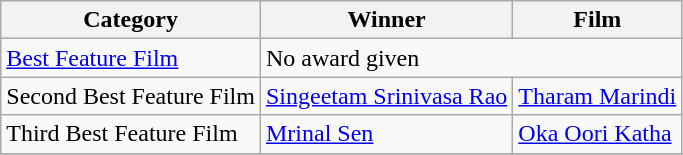<table class="wikitable">
<tr>
<th>Category</th>
<th>Winner</th>
<th>Film</th>
</tr>
<tr>
<td><a href='#'>Best Feature Film</a></td>
<td colspan="2">No award given</td>
</tr>
<tr>
<td>Second Best Feature Film</td>
<td><a href='#'>Singeetam Srinivasa Rao</a></td>
<td><a href='#'>Tharam Marindi</a></td>
</tr>
<tr>
<td>Third Best Feature Film</td>
<td><a href='#'>Mrinal Sen</a></td>
<td><a href='#'>Oka Oori Katha</a></td>
</tr>
<tr>
</tr>
</table>
